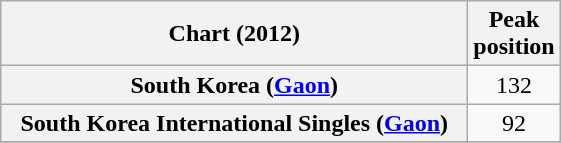<table class="wikitable plainrowheaders" style="text-align:center;">
<tr>
<th scope="col" style="width:19em;">Chart (2012)</th>
<th scope="col">Peak<br>position</th>
</tr>
<tr>
<th scope="row">South Korea (<a href='#'>Gaon</a>)</th>
<td style="text-align:center;">132</td>
</tr>
<tr>
<th scope="row">South Korea International Singles (<a href='#'>Gaon</a>)</th>
<td style="text-align:center;">92</td>
</tr>
<tr>
</tr>
</table>
